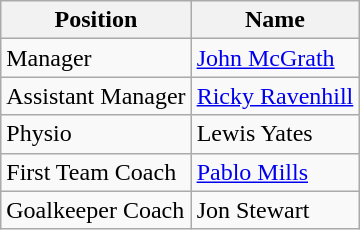<table class=wikitable>
<tr>
<th>Position</th>
<th>Name</th>
</tr>
<tr>
<td>Manager</td>
<td><a href='#'>John McGrath</a></td>
</tr>
<tr>
<td>Assistant Manager</td>
<td><a href='#'>Ricky Ravenhill</a></td>
</tr>
<tr>
<td>Physio</td>
<td>Lewis Yates</td>
</tr>
<tr>
<td>First Team Coach</td>
<td><a href='#'>Pablo Mills</a></td>
</tr>
<tr>
<td>Goalkeeper Coach</td>
<td>Jon Stewart</td>
</tr>
</table>
